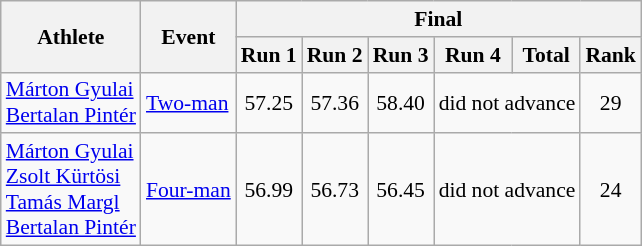<table class="wikitable" style="font-size:90%">
<tr>
<th rowspan="2">Athlete</th>
<th rowspan="2">Event</th>
<th colspan="6">Final</th>
</tr>
<tr>
<th>Run 1</th>
<th>Run 2</th>
<th>Run 3</th>
<th>Run 4</th>
<th>Total</th>
<th>Rank</th>
</tr>
<tr>
<td><a href='#'>Márton Gyulai</a><br><a href='#'>Bertalan Pintér</a></td>
<td><a href='#'>Two-man</a></td>
<td align="center">57.25</td>
<td align="center">57.36</td>
<td align="center">58.40</td>
<td colspan=2 align="center">did not advance</td>
<td align="center">29</td>
</tr>
<tr>
<td><a href='#'>Márton Gyulai</a><br><a href='#'>Zsolt Kürtösi</a><br><a href='#'>Tamás Margl</a><br><a href='#'>Bertalan Pintér</a></td>
<td><a href='#'>Four-man</a></td>
<td align="center">56.99</td>
<td align="center">56.73</td>
<td align="center">56.45</td>
<td colspan=2 align="center">did not advance</td>
<td align="center">24</td>
</tr>
</table>
